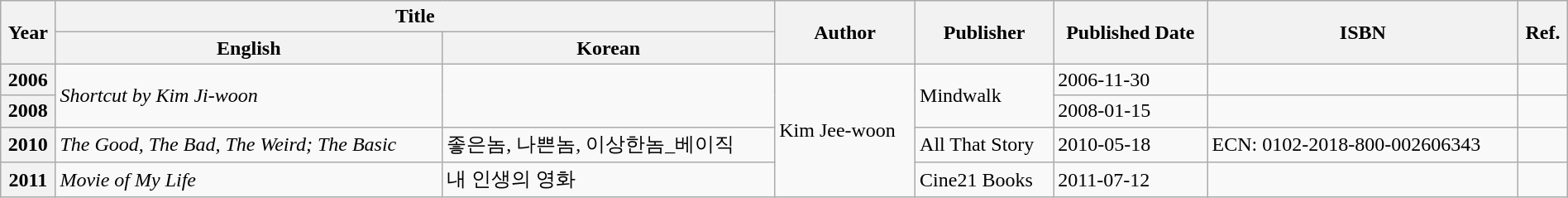<table class="wikitable sortable plainrowheaders" style="clear:none; font-size:100%; padding:0 auto; width:100%; margin:auto">
<tr>
<th rowspan="2" scope="col">Year</th>
<th colspan="2" scope="col">Title</th>
<th rowspan="2" scope="col">Author</th>
<th rowspan="2" scope="col">Publisher</th>
<th rowspan="2" scope="col">Published Date</th>
<th rowspan="2" scope="col">ISBN</th>
<th rowspan="2">Ref.</th>
</tr>
<tr>
<th>English</th>
<th>Korean</th>
</tr>
<tr>
<th rowspan="1" scope="row">2006</th>
<td rowspan="2"><em>Shortcut by Kim Ji-woon</em></td>
<td rowspan="2"></td>
<td rowspan="4">Kim Jee-woon</td>
<td rowspan="2">Mindwalk</td>
<td>2006-11-30</td>
<td></td>
<td></td>
</tr>
<tr>
<th rowspan="1" scope="row">2008</th>
<td>2008-01-15</td>
<td></td>
<td></td>
</tr>
<tr>
<th rowspan="1" scope="row">2010</th>
<td><em>The Good, The Bad, The Weird; The Basic</em></td>
<td>좋은놈, 나쁜놈, 이상한놈_베이직</td>
<td>All That Story</td>
<td>2010-05-18</td>
<td>ECN: 0102-2018-800-002606343</td>
<td></td>
</tr>
<tr>
<th rowspan="1" scope="row">2011</th>
<td><em>Movie of My Life</em></td>
<td>내 인생의 영화</td>
<td>Cine21 Books</td>
<td>2011-07-12</td>
<td></td>
<td></td>
</tr>
</table>
